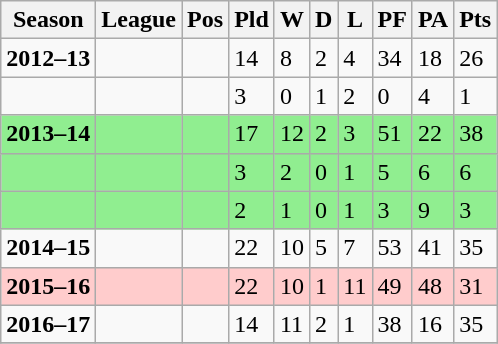<table class="wikitable">
<tr>
<th>Season</th>
<th>League</th>
<th>Pos</th>
<th>Pld</th>
<th>W</th>
<th>D</th>
<th>L</th>
<th>PF</th>
<th>PA</th>
<th>Pts</th>
</tr>
<tr>
<td><strong>2012–13</strong></td>
<td></td>
<td></td>
<td>14</td>
<td>8</td>
<td>2</td>
<td>4</td>
<td>34</td>
<td>18</td>
<td>26</td>
</tr>
<tr>
<td></td>
<td></td>
<td></td>
<td>3</td>
<td>0</td>
<td>1</td>
<td>2</td>
<td>0</td>
<td>4</td>
<td>1</td>
</tr>
<tr bgcolor=lightgreen>
<td><strong>2013–14</strong></td>
<td></td>
<td></td>
<td>17</td>
<td>12</td>
<td>2</td>
<td>3</td>
<td>51</td>
<td>22</td>
<td>38</td>
</tr>
<tr bgcolor=lightgreen>
<td></td>
<td></td>
<td></td>
<td>3</td>
<td>2</td>
<td>0</td>
<td>1</td>
<td>5</td>
<td>6</td>
<td>6</td>
</tr>
<tr bgcolor=lightgreen>
<td></td>
<td></td>
<td></td>
<td>2</td>
<td>1</td>
<td>0</td>
<td>1</td>
<td>3</td>
<td>9</td>
<td>3</td>
</tr>
<tr>
<td><strong>2014–15</strong></td>
<td></td>
<td></td>
<td>22</td>
<td>10</td>
<td>5</td>
<td>7</td>
<td>53</td>
<td>41</td>
<td>35</td>
</tr>
<tr bgcolor=#FFCCCC>
<td><strong>2015–16</strong></td>
<td></td>
<td></td>
<td>22</td>
<td>10</td>
<td>1</td>
<td>11</td>
<td>49</td>
<td>48</td>
<td>31</td>
</tr>
<tr>
<td><strong>2016–17</strong></td>
<td></td>
<td></td>
<td>14</td>
<td>11</td>
<td>2</td>
<td>1</td>
<td>38</td>
<td>16</td>
<td>35</td>
</tr>
<tr>
</tr>
</table>
